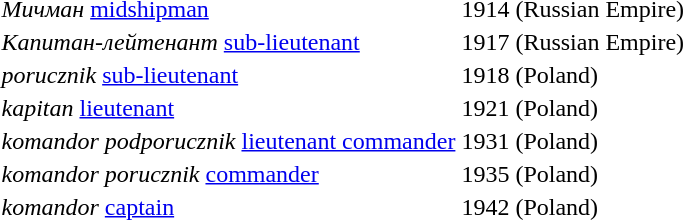<table>
<tr>
<td>  <em>Мичман</em> <a href='#'>midshipman</a></td>
<td>1914 (Russian Empire)</td>
</tr>
<tr>
<td>  <em>Капитан-лейтенант</em> <a href='#'>sub-lieutenant</a></td>
<td>1917 (Russian Empire)</td>
</tr>
<tr>
<td>  <em>porucznik</em> <a href='#'>sub-lieutenant</a></td>
<td>1918 (Poland)</td>
</tr>
<tr>
<td>  <em>kapitan</em> <a href='#'>lieutenant</a></td>
<td>1921 (Poland)</td>
</tr>
<tr>
<td> <em>komandor podporucznik</em>  <a href='#'>lieutenant commander</a></td>
<td>1931 (Poland)</td>
</tr>
<tr>
<td>  <em>komandor porucznik</em>     <a href='#'>commander</a></td>
<td>1935 (Poland)</td>
</tr>
<tr>
<td> <em>komandor</em>   <a href='#'>captain</a></td>
<td>1942 (Poland)</td>
</tr>
</table>
